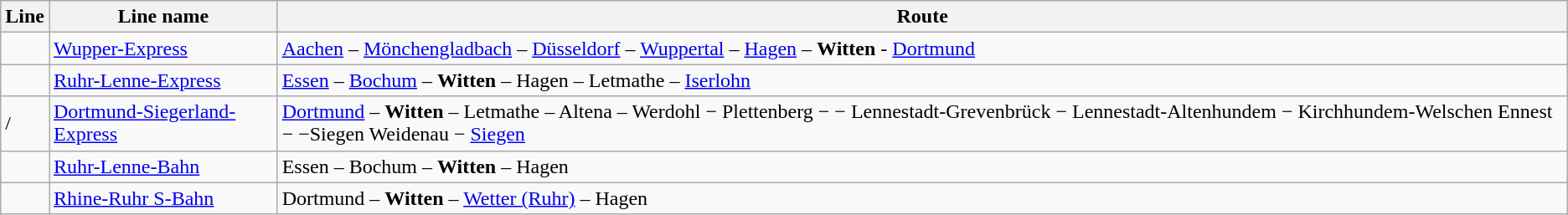<table class="wikitable">
<tr>
<th>Line</th>
<th>Line name</th>
<th>Route</th>
</tr>
<tr>
<td></td>
<td><a href='#'>Wupper-Express</a></td>
<td><a href='#'>Aachen</a> – <a href='#'>Mönchengladbach</a> – <a href='#'>Düsseldorf</a> – <a href='#'>Wuppertal</a> – <a href='#'>Hagen</a> – <strong>Witten</strong> - <a href='#'>Dortmund</a></td>
</tr>
<tr>
<td></td>
<td><a href='#'>Ruhr-Lenne-Express</a></td>
<td><a href='#'>Essen</a> – <a href='#'>Bochum</a> – <strong>Witten</strong> – Hagen – Letmathe – <a href='#'>Iserlohn</a></td>
</tr>
<tr>
<td>/<br></td>
<td><a href='#'>Dortmund-Siegerland-Express</a></td>
<td><a href='#'>Dortmund</a> – <strong>Witten</strong> – Letmathe – Altena – Werdohl − Plettenberg −  − Lennestadt-Grevenbrück − Lennestadt-Altenhundem − Kirchhundem-Welschen Ennest −  −Siegen Weidenau − <a href='#'>Siegen</a></td>
</tr>
<tr>
<td></td>
<td><a href='#'>Ruhr-Lenne-Bahn</a></td>
<td>Essen – Bochum – <strong>Witten</strong> – Hagen</td>
</tr>
<tr>
<td></td>
<td><a href='#'>Rhine-Ruhr S-Bahn</a></td>
<td>Dortmund – <strong>Witten</strong> – <a href='#'>Wetter (Ruhr)</a> – Hagen</td>
</tr>
</table>
